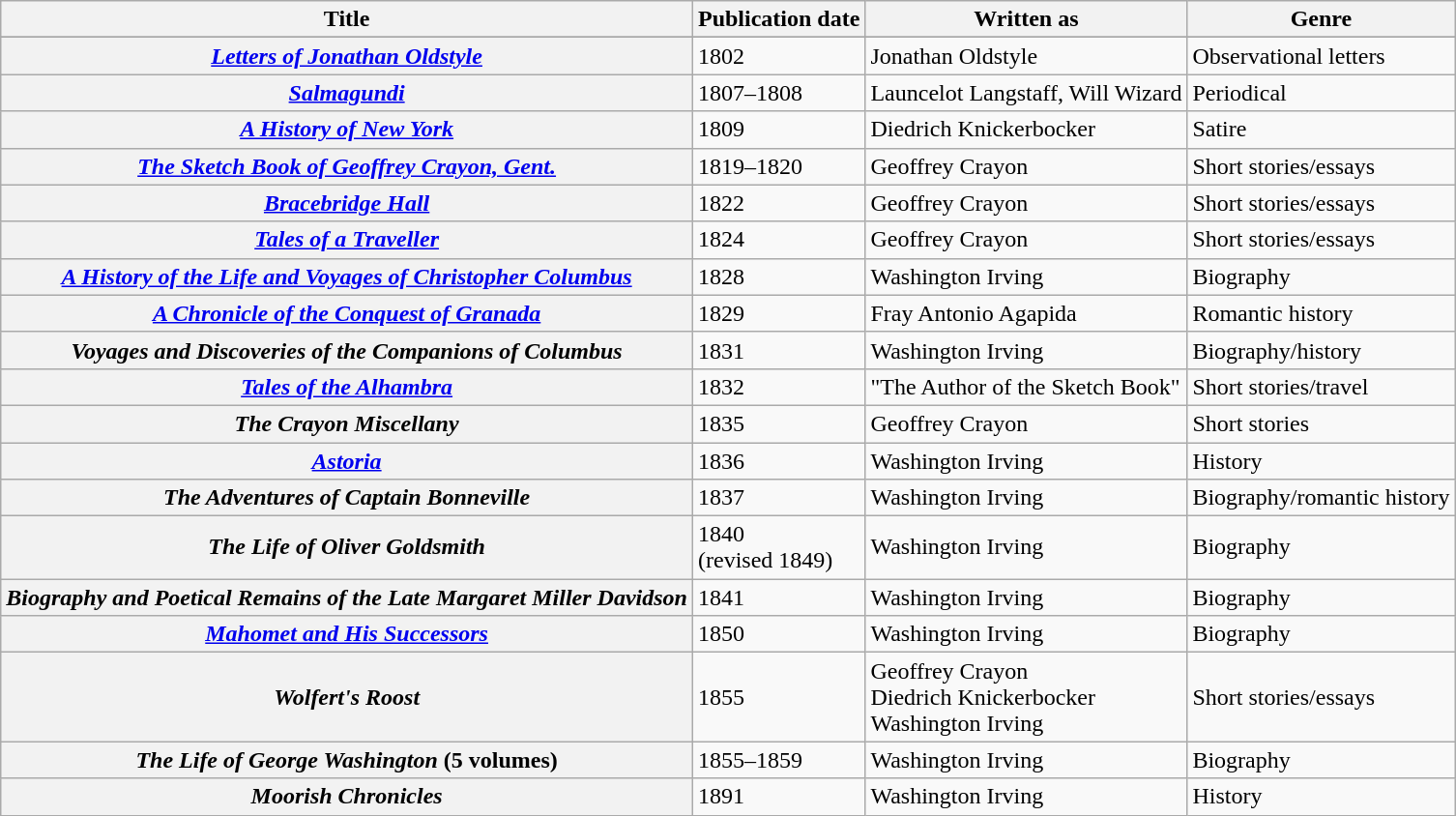<table class="wikitable sortable plainrowheaders">
<tr>
<th scope="col">Title</th>
<th scope="col">Publication date</th>
<th scope="col">Written as</th>
<th scope="col">Genre</th>
</tr>
<tr>
</tr>
<tr>
<th scope="row"><em><a href='#'>Letters of Jonathan Oldstyle</a></em></th>
<td>1802</td>
<td>Jonathan Oldstyle</td>
<td>Observational letters</td>
</tr>
<tr>
<th scope="row"><em><a href='#'>Salmagundi</a></em></th>
<td>1807–1808</td>
<td>Launcelot Langstaff, Will Wizard</td>
<td>Periodical</td>
</tr>
<tr>
<th scope="row"><em><a href='#'>A History of New York</a></em></th>
<td>1809</td>
<td>Diedrich Knickerbocker</td>
<td>Satire</td>
</tr>
<tr>
<th scope="row"><em><a href='#'>The Sketch Book of Geoffrey Crayon, Gent.</a></em></th>
<td>1819–1820</td>
<td>Geoffrey Crayon</td>
<td>Short stories/essays</td>
</tr>
<tr>
<th scope="row"><em><a href='#'>Bracebridge Hall</a></em></th>
<td>1822</td>
<td>Geoffrey Crayon</td>
<td>Short stories/essays</td>
</tr>
<tr>
<th scope="row"><em><a href='#'>Tales of a Traveller</a></em></th>
<td>1824</td>
<td>Geoffrey Crayon</td>
<td>Short stories/essays</td>
</tr>
<tr>
<th scope="row"><em><a href='#'>A History of the Life and Voyages of Christopher Columbus</a></em></th>
<td>1828</td>
<td>Washington Irving</td>
<td>Biography</td>
</tr>
<tr>
<th scope="row"><em><a href='#'>A Chronicle of the Conquest of Granada</a></em></th>
<td>1829</td>
<td>Fray Antonio Agapida</td>
<td>Romantic history</td>
</tr>
<tr>
<th scope="row"><em>Voyages and Discoveries of the Companions of Columbus</em></th>
<td>1831</td>
<td>Washington Irving</td>
<td>Biography/history</td>
</tr>
<tr>
<th scope="row"><em><a href='#'>Tales of the Alhambra</a></em></th>
<td>1832</td>
<td>"The Author of the Sketch Book"</td>
<td>Short stories/travel</td>
</tr>
<tr>
<th scope="row"><em>The Crayon Miscellany</em></th>
<td>1835</td>
<td>Geoffrey Crayon</td>
<td>Short stories</td>
</tr>
<tr>
<th scope="row"><em><a href='#'>Astoria</a></em></th>
<td>1836</td>
<td>Washington Irving</td>
<td>History</td>
</tr>
<tr>
<th scope="row"><em>The Adventures of Captain Bonneville</em></th>
<td>1837</td>
<td>Washington Irving</td>
<td>Biography/romantic history</td>
</tr>
<tr>
<th scope="row"><em>The Life of Oliver Goldsmith</em></th>
<td>1840<br>(revised 1849)</td>
<td>Washington Irving</td>
<td>Biography</td>
</tr>
<tr>
<th scope="row"><em>Biography and Poetical Remains of the Late Margaret Miller Davidson</em></th>
<td>1841</td>
<td>Washington Irving</td>
<td>Biography</td>
</tr>
<tr>
<th scope="row"><em><a href='#'>Mahomet and His Successors</a></em></th>
<td>1850</td>
<td>Washington Irving</td>
<td>Biography</td>
</tr>
<tr>
<th scope="row"><em>Wolfert's Roost</em></th>
<td>1855</td>
<td>Geoffrey Crayon<br>Diedrich Knickerbocker<br>Washington Irving</td>
<td>Short stories/essays</td>
</tr>
<tr>
<th scope="row"><em>The Life of George Washington</em> (5 volumes)</th>
<td>1855–1859</td>
<td>Washington Irving</td>
<td>Biography</td>
</tr>
<tr>
<th scope="row"><em>Moorish Chronicles</em></th>
<td>1891</td>
<td>Washington Irving</td>
<td>History</td>
</tr>
</table>
